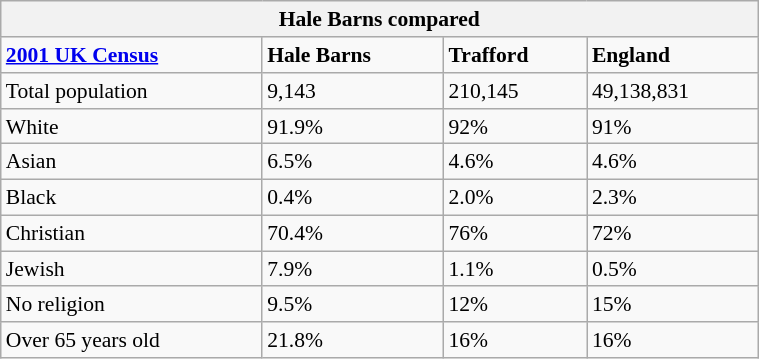<table class="wikitable" style="float: right; margin-left: 1em; width: 40%; font-size: 90%;" cellspacing="5">
<tr>
<th colspan="4"><strong>Hale Barns compared</strong></th>
</tr>
<tr>
<td><strong><a href='#'>2001 UK Census</a></strong></td>
<td><strong>Hale Barns</strong></td>
<td><strong>Trafford</strong></td>
<td><strong>England</strong></td>
</tr>
<tr>
<td>Total population</td>
<td>9,143</td>
<td>210,145</td>
<td>49,138,831</td>
</tr>
<tr>
<td>White</td>
<td>91.9%</td>
<td>92%</td>
<td>91%</td>
</tr>
<tr>
<td>Asian</td>
<td>6.5%</td>
<td>4.6%</td>
<td>4.6%</td>
</tr>
<tr>
<td>Black</td>
<td>0.4%</td>
<td>2.0%</td>
<td>2.3%</td>
</tr>
<tr>
<td>Christian</td>
<td>70.4%</td>
<td>76%</td>
<td>72%</td>
</tr>
<tr>
<td>Jewish</td>
<td>7.9%</td>
<td>1.1%</td>
<td>0.5%</td>
</tr>
<tr>
<td>No religion</td>
<td>9.5%</td>
<td>12%</td>
<td>15%</td>
</tr>
<tr>
<td>Over 65 years old</td>
<td>21.8%</td>
<td>16%</td>
<td>16%</td>
</tr>
</table>
